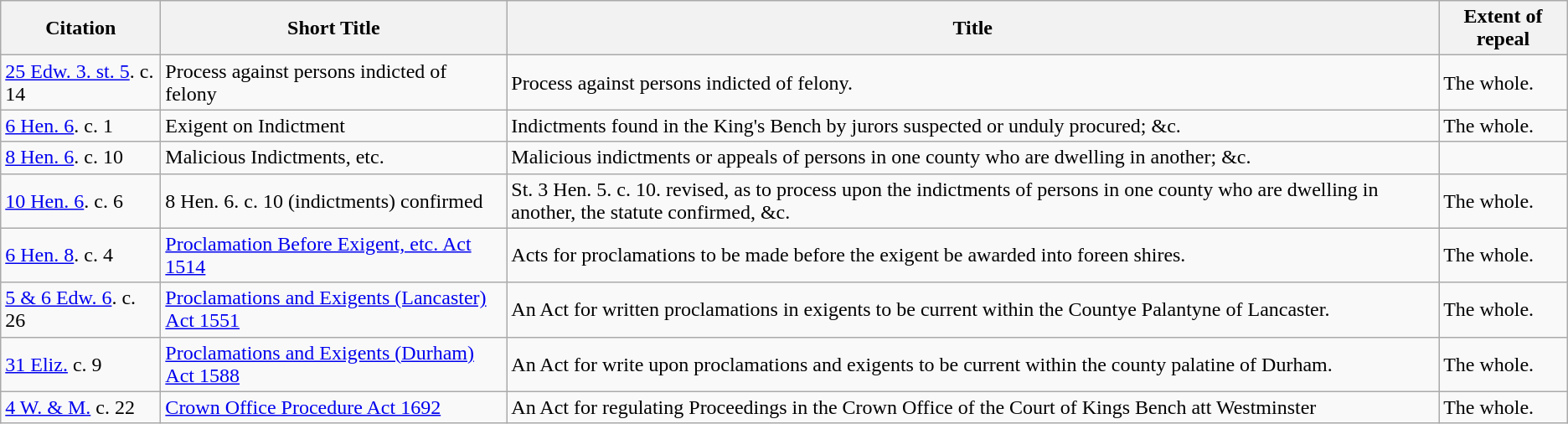<table class="wikitable">
<tr>
<th>Citation</th>
<th>Short Title</th>
<th>Title</th>
<th>Extent of repeal</th>
</tr>
<tr>
<td><a href='#'>25 Edw. 3. st. 5</a>. c. 14</td>
<td>Process against persons indicted of felony</td>
<td>Process against persons indicted of felony.</td>
<td>The whole.</td>
</tr>
<tr>
<td><a href='#'>6 Hen. 6</a>. c. 1</td>
<td>Exigent on Indictment</td>
<td>Indictments found in the King's Bench by jurors suspected or unduly procured; &c.</td>
<td>The whole.</td>
</tr>
<tr>
<td><a href='#'>8 Hen. 6</a>. c. 10</td>
<td>Malicious Indictments, etc.</td>
<td>Malicious indictments or appeals of persons in one county who are dwelling in another; &c.</td>
<td></td>
</tr>
<tr>
<td><a href='#'>10 Hen. 6</a>. c. 6</td>
<td>8 Hen. 6. c. 10 (indictments) confirmed</td>
<td>St. 3 Hen. 5. c. 10. revised, as to process upon the indictments of persons in one county who are dwelling in another, the statute confirmed, &c.</td>
<td>The whole.</td>
</tr>
<tr>
<td><a href='#'>6 Hen. 8</a>. c. 4</td>
<td><a href='#'>Proclamation Before Exigent, etc. Act 1514</a></td>
<td>Acts for proclamations to be made before the exigent be awarded into foreen shires.</td>
<td>The whole.</td>
</tr>
<tr>
<td><a href='#'>5 & 6 Edw. 6</a>. c. 26</td>
<td><a href='#'>Proclamations and Exigents (Lancaster) Act 1551</a></td>
<td>An Act for written proclamations in exigents to be current within the Countye Palantyne of Lancaster.</td>
<td>The whole.</td>
</tr>
<tr>
<td><a href='#'>31 Eliz.</a> c. 9</td>
<td><a href='#'>Proclamations and Exigents (Durham) Act 1588</a></td>
<td>An Act for write upon proclamations and exigents to be current within the county palatine of Durham.</td>
<td>The whole.</td>
</tr>
<tr>
<td><a href='#'>4 W. & M.</a> c. 22</td>
<td><a href='#'>Crown Office Procedure Act 1692</a></td>
<td>An Act for regulating Proceedings in the Crown Office of the Court of Kings Bench att Westminster</td>
<td>The whole.</td>
</tr>
</table>
